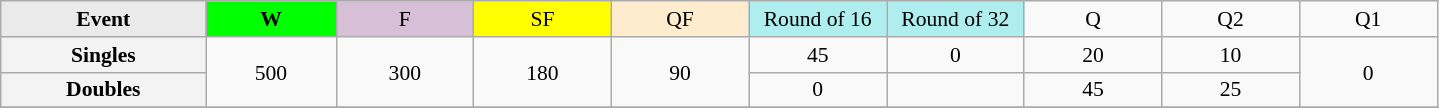<table class=wikitable style=font-size:90%;text-align:center>
<tr>
<td style="width:130px; background:#eaeaea;"><strong>Event</strong></td>
<td style="width:80px; background:lime;"><strong>W</strong></td>
<td style="width:85px; background:thistle;">F</td>
<td style="width:85px; background:#ff0;">SF</td>
<td style="width:85px; background:#ffebcd;">QF</td>
<td style="width:85px; background:#afeeee;">Round of 16</td>
<td style="width:85px; background:#afeeee;">Round of 32</td>
<td width=85>Q</td>
<td width=85>Q2</td>
<td width=85>Q1</td>
</tr>
<tr>
<th style="background:#f3f3f3;">Singles</th>
<td rowspan=2>500</td>
<td rowspan=2>300</td>
<td rowspan=2>180</td>
<td rowspan=2>90</td>
<td>45</td>
<td>0</td>
<td>20</td>
<td>10</td>
<td rowspan=2>0</td>
</tr>
<tr>
<th style="background:#f3f3f3;">Doubles</th>
<td>0</td>
<td></td>
<td>45</td>
<td>25</td>
</tr>
<tr>
</tr>
</table>
